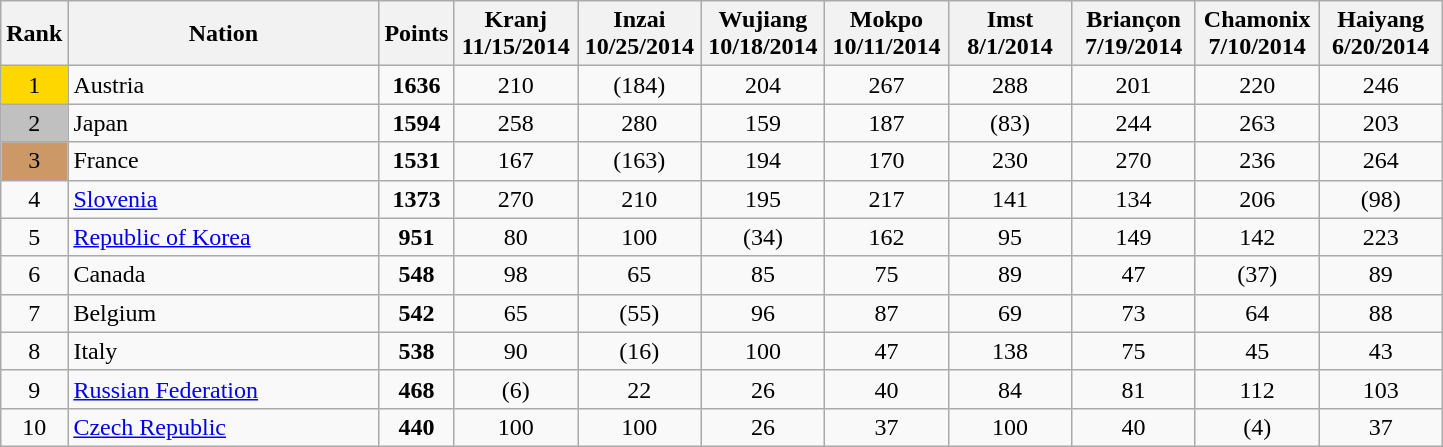<table class="wikitable sortable" style="text-align: center;">
<tr>
<th>Rank</th>
<th width = "200">Nation</th>
<th>Points</th>
<th width = "75" data-sort-type="number">Kranj 11/15/2014</th>
<th width = "75" data-sort-type="number">Inzai 10/25/2014</th>
<th width = "75" data-sort-type="number">Wujiang 10/18/2014</th>
<th width = "75" data-sort-type="number">Mokpo 10/11/2014</th>
<th width = "75" data-sort-type="number">Imst 8/1/2014</th>
<th width = "75" data-sort-type="number">Briançon 7/19/2014</th>
<th width = "75" data-sort-type="number">Chamonix 7/10/2014</th>
<th width = "75" data-sort-type="number">Haiyang 6/20/2014</th>
</tr>
<tr>
<td style="background: gold">1</td>
<td align="left"> Austria</td>
<td><strong>1636</strong></td>
<td>210</td>
<td>(184)</td>
<td>204</td>
<td>267</td>
<td>288</td>
<td>201</td>
<td>220</td>
<td>246</td>
</tr>
<tr>
<td style="background: silver">2</td>
<td align="left"> Japan</td>
<td><strong>1594</strong></td>
<td>258</td>
<td>280</td>
<td>159</td>
<td>187</td>
<td>(83)</td>
<td>244</td>
<td>263</td>
<td>203</td>
</tr>
<tr>
<td style="background: #cc9966">3</td>
<td align="left"> France</td>
<td><strong>1531</strong></td>
<td>167</td>
<td>(163)</td>
<td>194</td>
<td>170</td>
<td>230</td>
<td>270</td>
<td>236</td>
<td>264</td>
</tr>
<tr>
<td>4</td>
<td align="left"> <a href='#'>Slovenia</a></td>
<td><strong>1373</strong></td>
<td>270</td>
<td>210</td>
<td>195</td>
<td>217</td>
<td>141</td>
<td>134</td>
<td>206</td>
<td>(98)</td>
</tr>
<tr>
<td>5</td>
<td align="left"> <a href='#'>Republic of Korea</a></td>
<td><strong>951</strong></td>
<td>80</td>
<td>100</td>
<td>(34)</td>
<td>162</td>
<td>95</td>
<td>149</td>
<td>142</td>
<td>223</td>
</tr>
<tr>
<td>6</td>
<td align="left"> Canada</td>
<td><strong>548</strong></td>
<td>98</td>
<td>65</td>
<td>85</td>
<td>75</td>
<td>89</td>
<td>47</td>
<td>(37)</td>
<td>89</td>
</tr>
<tr>
<td>7</td>
<td align="left"> Belgium</td>
<td><strong>542</strong></td>
<td>65</td>
<td>(55)</td>
<td>96</td>
<td>87</td>
<td>69</td>
<td>73</td>
<td>64</td>
<td>88</td>
</tr>
<tr>
<td>8</td>
<td align="left"> Italy</td>
<td><strong>538</strong></td>
<td>90</td>
<td>(16)</td>
<td>100</td>
<td>47</td>
<td>138</td>
<td>75</td>
<td>45</td>
<td>43</td>
</tr>
<tr>
<td>9</td>
<td align="left"> <a href='#'>Russian Federation</a></td>
<td><strong>468</strong></td>
<td>(6)</td>
<td>22</td>
<td>26</td>
<td>40</td>
<td>84</td>
<td>81</td>
<td>112</td>
<td>103</td>
</tr>
<tr>
<td>10</td>
<td align="left"> <a href='#'>Czech Republic</a></td>
<td><strong>440</strong></td>
<td>100</td>
<td>100</td>
<td>26</td>
<td>37</td>
<td>100</td>
<td>40</td>
<td>(4)</td>
<td>37</td>
</tr>
</table>
